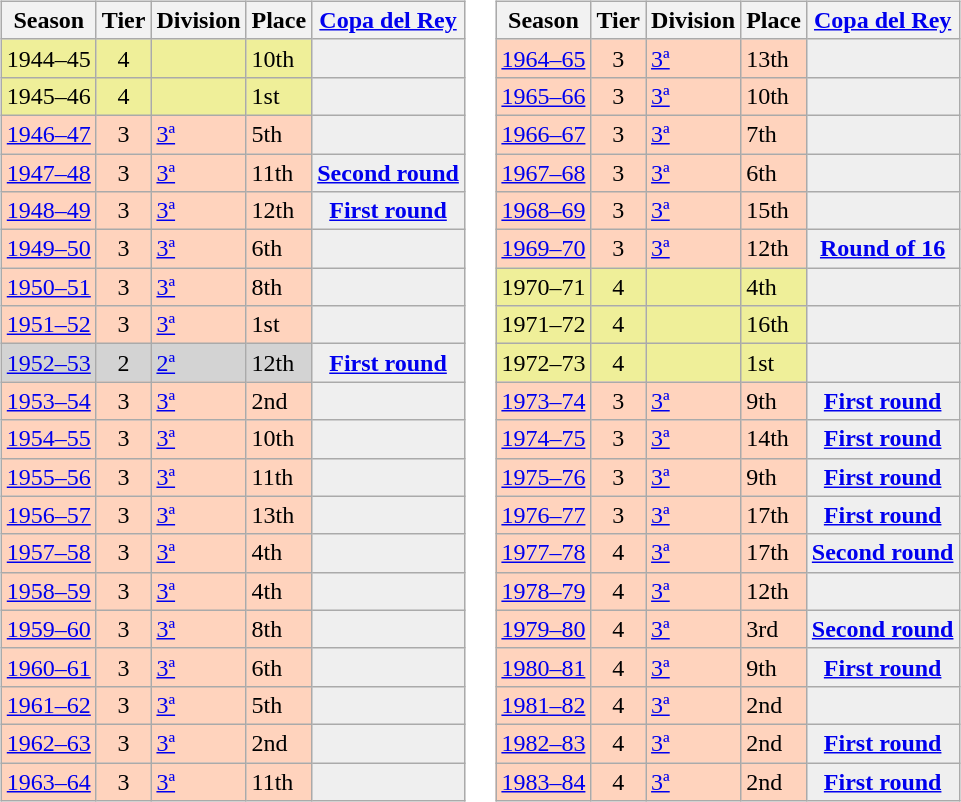<table>
<tr>
<td valign="top" width=0%><br><table class="wikitable">
<tr style="background:#f0f6fa;">
<th>Season</th>
<th>Tier</th>
<th>Division</th>
<th>Place</th>
<th><a href='#'>Copa del Rey</a></th>
</tr>
<tr>
<td style="background:#EFEF99;">1944–45</td>
<td style="background:#EFEF99;" align="center">4</td>
<td style="background:#EFEF99;"></td>
<td style="background:#EFEF99;">10th</td>
<th style="background:#efefef;"></th>
</tr>
<tr>
<td style="background:#EFEF99;">1945–46</td>
<td style="background:#EFEF99;" align="center">4</td>
<td style="background:#EFEF99;"></td>
<td style="background:#EFEF99;">1st</td>
<th style="background:#efefef;"></th>
</tr>
<tr>
<td style="background:#FFD3BD;"><a href='#'>1946–47</a></td>
<td style="background:#FFD3BD;" align="center">3</td>
<td style="background:#FFD3BD;"><a href='#'>3ª</a></td>
<td style="background:#FFD3BD;">5th</td>
<th style="background:#efefef;"></th>
</tr>
<tr>
<td style="background:#FFD3BD;"><a href='#'>1947–48</a></td>
<td style="background:#FFD3BD;" align="center">3</td>
<td style="background:#FFD3BD;"><a href='#'>3ª</a></td>
<td style="background:#FFD3BD;">11th</td>
<th style="background:#efefef;"><a href='#'>Second round</a></th>
</tr>
<tr>
<td style="background:#FFD3BD;"><a href='#'>1948–49</a></td>
<td style="background:#FFD3BD;" align="center">3</td>
<td style="background:#FFD3BD;"><a href='#'>3ª</a></td>
<td style="background:#FFD3BD;">12th</td>
<th style="background:#efefef;"><a href='#'>First round</a></th>
</tr>
<tr>
<td style="background:#FFD3BD;"><a href='#'>1949–50</a></td>
<td style="background:#FFD3BD;" align="center">3</td>
<td style="background:#FFD3BD;"><a href='#'>3ª</a></td>
<td style="background:#FFD3BD;">6th</td>
<th style="background:#efefef;"></th>
</tr>
<tr>
<td style="background:#FFD3BD;"><a href='#'>1950–51</a></td>
<td style="background:#FFD3BD;" align="center">3</td>
<td style="background:#FFD3BD;"><a href='#'>3ª</a></td>
<td style="background:#FFD3BD;">8th</td>
<th style="background:#efefef;"></th>
</tr>
<tr>
<td style="background:#FFD3BD;"><a href='#'>1951–52</a></td>
<td style="background:#FFD3BD;" align="center">3</td>
<td style="background:#FFD3BD;"><a href='#'>3ª</a></td>
<td style="background:#FFD3BD;">1st</td>
<th style="background:#efefef;"></th>
</tr>
<tr>
<td style="background:#D3D3D3;"><a href='#'>1952–53</a></td>
<td style="background:#D3D3D3;" align="center">2</td>
<td style="background:#D3D3D3;"><a href='#'>2ª</a></td>
<td style="background:#D3D3D3;">12th</td>
<th style="background:#efefef;"><a href='#'>First round</a></th>
</tr>
<tr>
<td style="background:#FFD3BD;"><a href='#'>1953–54</a></td>
<td style="background:#FFD3BD;" align="center">3</td>
<td style="background:#FFD3BD;"><a href='#'>3ª</a></td>
<td style="background:#FFD3BD;">2nd</td>
<th style="background:#efefef;"></th>
</tr>
<tr>
<td style="background:#FFD3BD;"><a href='#'>1954–55</a></td>
<td style="background:#FFD3BD;" align="center">3</td>
<td style="background:#FFD3BD;"><a href='#'>3ª</a></td>
<td style="background:#FFD3BD;">10th</td>
<th style="background:#efefef;"></th>
</tr>
<tr>
<td style="background:#FFD3BD;"><a href='#'>1955–56</a></td>
<td style="background:#FFD3BD;" align="center">3</td>
<td style="background:#FFD3BD;"><a href='#'>3ª</a></td>
<td style="background:#FFD3BD;">11th</td>
<th style="background:#efefef;"></th>
</tr>
<tr>
<td style="background:#FFD3BD;"><a href='#'>1956–57</a></td>
<td style="background:#FFD3BD;" align="center">3</td>
<td style="background:#FFD3BD;"><a href='#'>3ª</a></td>
<td style="background:#FFD3BD;">13th</td>
<th style="background:#efefef;"></th>
</tr>
<tr>
<td style="background:#FFD3BD;"><a href='#'>1957–58</a></td>
<td style="background:#FFD3BD;" align="center">3</td>
<td style="background:#FFD3BD;"><a href='#'>3ª</a></td>
<td style="background:#FFD3BD;">4th</td>
<th style="background:#efefef;"></th>
</tr>
<tr>
<td style="background:#FFD3BD;"><a href='#'>1958–59</a></td>
<td style="background:#FFD3BD;" align="center">3</td>
<td style="background:#FFD3BD;"><a href='#'>3ª</a></td>
<td style="background:#FFD3BD;">4th</td>
<th style="background:#efefef;"></th>
</tr>
<tr>
<td style="background:#FFD3BD;"><a href='#'>1959–60</a></td>
<td style="background:#FFD3BD;" align="center">3</td>
<td style="background:#FFD3BD;"><a href='#'>3ª</a></td>
<td style="background:#FFD3BD;">8th</td>
<th style="background:#efefef;"></th>
</tr>
<tr>
<td style="background:#FFD3BD;"><a href='#'>1960–61</a></td>
<td style="background:#FFD3BD;" align="center">3</td>
<td style="background:#FFD3BD;"><a href='#'>3ª</a></td>
<td style="background:#FFD3BD;">6th</td>
<th style="background:#efefef;"></th>
</tr>
<tr>
<td style="background:#FFD3BD;"><a href='#'>1961–62</a></td>
<td style="background:#FFD3BD;" align="center">3</td>
<td style="background:#FFD3BD;"><a href='#'>3ª</a></td>
<td style="background:#FFD3BD;">5th</td>
<th style="background:#efefef;"></th>
</tr>
<tr>
<td style="background:#FFD3BD;"><a href='#'>1962–63</a></td>
<td style="background:#FFD3BD;" align="center">3</td>
<td style="background:#FFD3BD;"><a href='#'>3ª</a></td>
<td style="background:#FFD3BD;">2nd</td>
<th style="background:#efefef;"></th>
</tr>
<tr>
<td style="background:#FFD3BD;"><a href='#'>1963–64</a></td>
<td style="background:#FFD3BD;" align="center">3</td>
<td style="background:#FFD3BD;"><a href='#'>3ª</a></td>
<td style="background:#FFD3BD;">11th</td>
<th style="background:#efefef;"></th>
</tr>
</table>
</td>
<td valign="top" width=0%><br><table class="wikitable">
<tr style="background:#f0f6fa;">
<th>Season</th>
<th>Tier</th>
<th>Division</th>
<th>Place</th>
<th><a href='#'>Copa del Rey</a></th>
</tr>
<tr>
<td style="background:#FFD3BD;"><a href='#'>1964–65</a></td>
<td style="background:#FFD3BD;" align="center">3</td>
<td style="background:#FFD3BD;"><a href='#'>3ª</a></td>
<td style="background:#FFD3BD;">13th</td>
<th style="background:#efefef;"></th>
</tr>
<tr>
<td style="background:#FFD3BD;"><a href='#'>1965–66</a></td>
<td style="background:#FFD3BD;" align="center">3</td>
<td style="background:#FFD3BD;"><a href='#'>3ª</a></td>
<td style="background:#FFD3BD;">10th</td>
<th style="background:#efefef;"></th>
</tr>
<tr>
<td style="background:#FFD3BD;"><a href='#'>1966–67</a></td>
<td style="background:#FFD3BD;" align="center">3</td>
<td style="background:#FFD3BD;"><a href='#'>3ª</a></td>
<td style="background:#FFD3BD;">7th</td>
<th style="background:#efefef;"></th>
</tr>
<tr>
<td style="background:#FFD3BD;"><a href='#'>1967–68</a></td>
<td style="background:#FFD3BD;" align="center">3</td>
<td style="background:#FFD3BD;"><a href='#'>3ª</a></td>
<td style="background:#FFD3BD;">6th</td>
<th style="background:#efefef;"></th>
</tr>
<tr>
<td style="background:#FFD3BD;"><a href='#'>1968–69</a></td>
<td style="background:#FFD3BD;" align="center">3</td>
<td style="background:#FFD3BD;"><a href='#'>3ª</a></td>
<td style="background:#FFD3BD;">15th</td>
<th style="background:#efefef;"></th>
</tr>
<tr>
<td style="background:#FFD3BD;"><a href='#'>1969–70</a></td>
<td style="background:#FFD3BD;" align="center">3</td>
<td style="background:#FFD3BD;"><a href='#'>3ª</a></td>
<td style="background:#FFD3BD;">12th</td>
<th style="background:#efefef;"><a href='#'>Round of 16</a></th>
</tr>
<tr>
<td style="background:#EFEF99;">1970–71</td>
<td style="background:#EFEF99;" align="center">4</td>
<td style="background:#EFEF99;"></td>
<td style="background:#EFEF99;">4th</td>
<th style="background:#efefef;"></th>
</tr>
<tr>
<td style="background:#EFEF99;">1971–72</td>
<td style="background:#EFEF99;" align="center">4</td>
<td style="background:#EFEF99;"></td>
<td style="background:#EFEF99;">16th</td>
<th style="background:#efefef;"></th>
</tr>
<tr>
<td style="background:#EFEF99;">1972–73</td>
<td style="background:#EFEF99;" align="center">4</td>
<td style="background:#EFEF99;"></td>
<td style="background:#EFEF99;">1st</td>
<th style="background:#efefef;"></th>
</tr>
<tr>
<td style="background:#FFD3BD;"><a href='#'>1973–74</a></td>
<td style="background:#FFD3BD;" align="center">3</td>
<td style="background:#FFD3BD;"><a href='#'>3ª</a></td>
<td style="background:#FFD3BD;">9th</td>
<th style="background:#efefef;"><a href='#'>First round</a></th>
</tr>
<tr>
<td style="background:#FFD3BD;"><a href='#'>1974–75</a></td>
<td style="background:#FFD3BD;" align="center">3</td>
<td style="background:#FFD3BD;"><a href='#'>3ª</a></td>
<td style="background:#FFD3BD;">14th</td>
<th style="background:#efefef;"><a href='#'>First round</a></th>
</tr>
<tr>
<td style="background:#FFD3BD;"><a href='#'>1975–76</a></td>
<td style="background:#FFD3BD;" align="center">3</td>
<td style="background:#FFD3BD;"><a href='#'>3ª</a></td>
<td style="background:#FFD3BD;">9th</td>
<th style="background:#efefef;"><a href='#'>First round</a></th>
</tr>
<tr>
<td style="background:#FFD3BD;"><a href='#'>1976–77</a></td>
<td style="background:#FFD3BD;" align="center">3</td>
<td style="background:#FFD3BD;"><a href='#'>3ª</a></td>
<td style="background:#FFD3BD;">17th</td>
<th style="background:#efefef;"><a href='#'>First round</a></th>
</tr>
<tr>
<td style="background:#FFD3BD;"><a href='#'>1977–78</a></td>
<td style="background:#FFD3BD;" align="center">4</td>
<td style="background:#FFD3BD;"><a href='#'>3ª</a></td>
<td style="background:#FFD3BD;">17th</td>
<th style="background:#efefef;"><a href='#'>Second round</a></th>
</tr>
<tr>
<td style="background:#FFD3BD;"><a href='#'>1978–79</a></td>
<td style="background:#FFD3BD;" align="center">4</td>
<td style="background:#FFD3BD;"><a href='#'>3ª</a></td>
<td style="background:#FFD3BD;">12th</td>
<th style="background:#efefef;"></th>
</tr>
<tr>
<td style="background:#FFD3BD;"><a href='#'>1979–80</a></td>
<td style="background:#FFD3BD;" align="center">4</td>
<td style="background:#FFD3BD;"><a href='#'>3ª</a></td>
<td style="background:#FFD3BD;">3rd</td>
<th style="background:#efefef;"><a href='#'>Second round</a></th>
</tr>
<tr>
<td style="background:#FFD3BD;"><a href='#'>1980–81</a></td>
<td style="background:#FFD3BD;" align="center">4</td>
<td style="background:#FFD3BD;"><a href='#'>3ª</a></td>
<td style="background:#FFD3BD;">9th</td>
<th style="background:#efefef;"><a href='#'>First round</a></th>
</tr>
<tr>
<td style="background:#FFD3BD;"><a href='#'>1981–82</a></td>
<td style="background:#FFD3BD;" align="center">4</td>
<td style="background:#FFD3BD;"><a href='#'>3ª</a></td>
<td style="background:#FFD3BD;">2nd</td>
<th style="background:#efefef;"></th>
</tr>
<tr>
<td style="background:#FFD3BD;"><a href='#'>1982–83</a></td>
<td style="background:#FFD3BD;" align="center">4</td>
<td style="background:#FFD3BD;"><a href='#'>3ª</a></td>
<td style="background:#FFD3BD;">2nd</td>
<th style="background:#efefef;"><a href='#'>First round</a></th>
</tr>
<tr>
<td style="background:#FFD3BD;"><a href='#'>1983–84</a></td>
<td style="background:#FFD3BD;" align="center">4</td>
<td style="background:#FFD3BD;"><a href='#'>3ª</a></td>
<td style="background:#FFD3BD;">2nd</td>
<th style="background:#efefef;"><a href='#'>First round</a></th>
</tr>
</table>
</td>
</tr>
</table>
